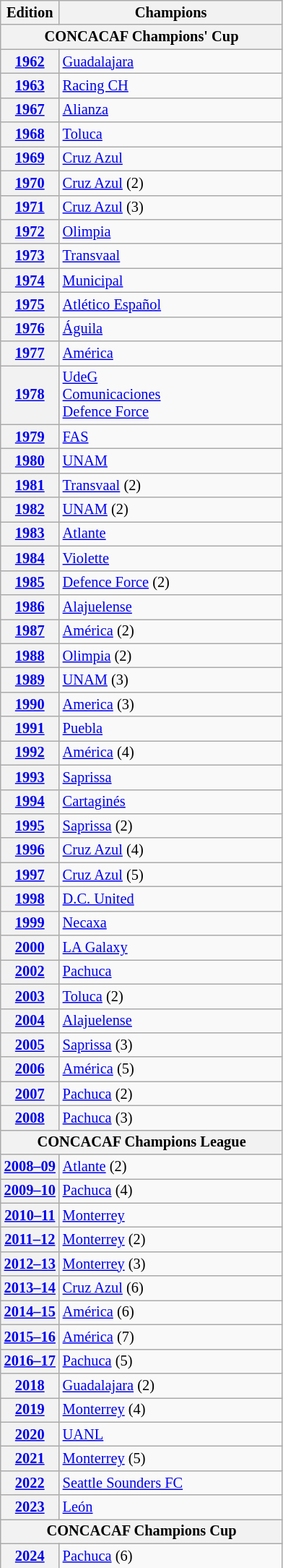<table class="wikitable floatright" style="font-size:85%">
<tr>
<th>Edition</th>
<th style="width:200px">Champions</th>
</tr>
<tr>
<th colspan="2">CONCACAF Champions' Cup</th>
</tr>
<tr>
<th scope="row"><a href='#'>1962</a></th>
<td> <a href='#'>Guadalajara</a></td>
</tr>
<tr>
<th scope="row"><a href='#'>1963</a></th>
<td> <a href='#'>Racing CH</a></td>
</tr>
<tr>
<th scope="row"><a href='#'>1967</a></th>
<td> <a href='#'>Alianza</a></td>
</tr>
<tr>
<th scope="row"><a href='#'>1968</a></th>
<td> <a href='#'>Toluca</a></td>
</tr>
<tr>
<th scope="row"><a href='#'>1969</a></th>
<td> <a href='#'>Cruz Azul</a></td>
</tr>
<tr>
<th scope="row"><a href='#'>1970</a></th>
<td> <a href='#'>Cruz Azul</a> (2)</td>
</tr>
<tr>
<th scope="row"><a href='#'>1971</a></th>
<td> <a href='#'>Cruz Azul</a> (3)</td>
</tr>
<tr>
<th scope="row"><a href='#'>1972</a></th>
<td> <a href='#'>Olimpia</a></td>
</tr>
<tr>
<th scope="row"><a href='#'>1973</a></th>
<td> <a href='#'>Transvaal</a></td>
</tr>
<tr>
<th scope="row"><a href='#'>1974</a></th>
<td> <a href='#'>Municipal</a></td>
</tr>
<tr>
<th scope="row"><a href='#'>1975</a></th>
<td> <a href='#'>Atlético Español</a></td>
</tr>
<tr>
<th scope="row"><a href='#'>1976</a></th>
<td> <a href='#'>Águila</a></td>
</tr>
<tr>
<th scope="row"><a href='#'>1977</a></th>
<td> <a href='#'>América</a></td>
</tr>
<tr>
<th scope="row"><a href='#'>1978</a></th>
<td> <a href='#'>UdeG</a><br> <a href='#'>Comunicaciones</a><br> <a href='#'>Defence Force</a></td>
</tr>
<tr>
<th scope="row"><a href='#'>1979</a></th>
<td> <a href='#'>FAS</a></td>
</tr>
<tr>
<th scope="row"><a href='#'>1980</a></th>
<td> <a href='#'>UNAM</a></td>
</tr>
<tr>
<th scope="row"><a href='#'>1981</a></th>
<td> <a href='#'>Transvaal</a> (2)</td>
</tr>
<tr>
<th scope="row"><a href='#'>1982</a></th>
<td> <a href='#'>UNAM</a> (2)</td>
</tr>
<tr>
<th scope="row"><a href='#'>1983</a></th>
<td> <a href='#'>Atlante</a></td>
</tr>
<tr>
<th scope="row"><a href='#'>1984</a></th>
<td> <a href='#'>Violette</a></td>
</tr>
<tr>
<th scope="row"><a href='#'>1985</a></th>
<td> <a href='#'>Defence Force</a> (2)</td>
</tr>
<tr>
<th scope="row"><a href='#'>1986</a></th>
<td> <a href='#'>Alajuelense</a></td>
</tr>
<tr>
<th scope="row"><a href='#'>1987</a></th>
<td> <a href='#'>América</a> (2)</td>
</tr>
<tr>
<th scope="row"><a href='#'>1988</a></th>
<td> <a href='#'>Olimpia</a> (2)</td>
</tr>
<tr>
<th scope="row"><a href='#'>1989</a></th>
<td> <a href='#'>UNAM</a> (3)</td>
</tr>
<tr>
<th scope="row"><a href='#'>1990</a></th>
<td> <a href='#'>America</a> (3)</td>
</tr>
<tr>
<th scope="row"><a href='#'>1991</a></th>
<td> <a href='#'>Puebla</a></td>
</tr>
<tr>
<th scope="row"><a href='#'>1992</a></th>
<td> <a href='#'>América</a> (4)</td>
</tr>
<tr>
<th scope="row"><a href='#'>1993</a></th>
<td> <a href='#'>Saprissa</a></td>
</tr>
<tr>
<th scope="row"><a href='#'>1994</a></th>
<td> <a href='#'>Cartaginés</a></td>
</tr>
<tr>
<th scope="row"><a href='#'>1995</a></th>
<td> <a href='#'>Saprissa</a> (2)</td>
</tr>
<tr>
<th scope="row"><a href='#'>1996</a></th>
<td> <a href='#'>Cruz Azul</a> (4)</td>
</tr>
<tr>
<th scope="row"><a href='#'>1997</a></th>
<td> <a href='#'>Cruz Azul</a> (5)</td>
</tr>
<tr>
<th scope="row"><a href='#'>1998</a></th>
<td> <a href='#'>D.C. United</a></td>
</tr>
<tr>
<th scope="row"><a href='#'>1999</a></th>
<td> <a href='#'>Necaxa</a></td>
</tr>
<tr>
<th scope="row"><a href='#'>2000</a></th>
<td> <a href='#'>LA Galaxy</a></td>
</tr>
<tr>
<th scope="row"><a href='#'>2002</a></th>
<td> <a href='#'>Pachuca</a></td>
</tr>
<tr>
<th scope="row"><a href='#'>2003</a></th>
<td> <a href='#'>Toluca</a> (2)</td>
</tr>
<tr>
<th scope="row"><a href='#'>2004</a></th>
<td> <a href='#'>Alajuelense</a> </td>
</tr>
<tr>
<th scope="row"><a href='#'>2005</a></th>
<td> <a href='#'>Saprissa</a> (3)</td>
</tr>
<tr>
<th scope="row"><a href='#'>2006</a></th>
<td> <a href='#'>América</a> (5)</td>
</tr>
<tr>
<th scope="row"><a href='#'>2007</a></th>
<td> <a href='#'>Pachuca</a> (2)</td>
</tr>
<tr>
<th scope="row"><a href='#'>2008</a></th>
<td> <a href='#'>Pachuca</a> (3)</td>
</tr>
<tr>
<th colspan="2">CONCACAF Champions League</th>
</tr>
<tr>
<th scope="row"><a href='#'>2008–09</a></th>
<td> <a href='#'>Atlante</a> (2)</td>
</tr>
<tr>
<th scope="row"><a href='#'>2009–10</a></th>
<td> <a href='#'>Pachuca</a> (4)</td>
</tr>
<tr>
<th scope="row"><a href='#'>2010–11</a></th>
<td> <a href='#'>Monterrey</a></td>
</tr>
<tr>
<th scope="row"><a href='#'>2011–12</a></th>
<td> <a href='#'>Monterrey</a> (2)</td>
</tr>
<tr>
<th scope="row"><a href='#'>2012–13</a></th>
<td> <a href='#'>Monterrey</a> (3)</td>
</tr>
<tr>
<th scope="row"><a href='#'>2013–14</a></th>
<td> <a href='#'>Cruz Azul</a> (6)</td>
</tr>
<tr>
<th scope="row"><a href='#'>2014–15</a></th>
<td> <a href='#'>América</a> (6)</td>
</tr>
<tr>
<th scope="row"><a href='#'>2015–16</a></th>
<td> <a href='#'>América</a> (7)</td>
</tr>
<tr>
<th scope="row"><a href='#'>2016–17</a></th>
<td> <a href='#'>Pachuca</a> (5)</td>
</tr>
<tr>
<th scope="row"><a href='#'>2018</a></th>
<td> <a href='#'>Guadalajara</a> (2)</td>
</tr>
<tr>
<th scope="row"><a href='#'>2019</a></th>
<td> <a href='#'>Monterrey</a> (4)</td>
</tr>
<tr>
<th scope="row"><a href='#'>2020</a></th>
<td> <a href='#'>UANL</a></td>
</tr>
<tr>
<th scope="row"><a href='#'>2021</a></th>
<td> <a href='#'>Monterrey</a> (5)</td>
</tr>
<tr>
<th scope="row"><a href='#'>2022</a></th>
<td> <a href='#'>Seattle Sounders FC</a></td>
</tr>
<tr>
<th scope="row"><a href='#'>2023</a></th>
<td> <a href='#'>León</a></td>
</tr>
<tr>
<th colspan="2">CONCACAF Champions Cup</th>
</tr>
<tr>
<th scope="row"><a href='#'>2024</a></th>
<td> <a href='#'>Pachuca</a> (6)</td>
</tr>
</table>
